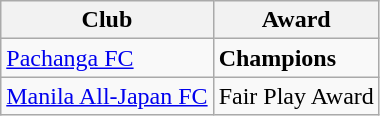<table class="wikitable" style="text-align:center">
<tr>
<th>Club</th>
<th>Award</th>
</tr>
<tr>
<td align="left"><a href='#'>Pachanga FC</a></td>
<td align="left"><strong>Champions</strong></td>
</tr>
<tr>
<td align="left"><a href='#'>Manila All-Japan FC</a></td>
<td align="left">Fair Play Award</td>
</tr>
</table>
